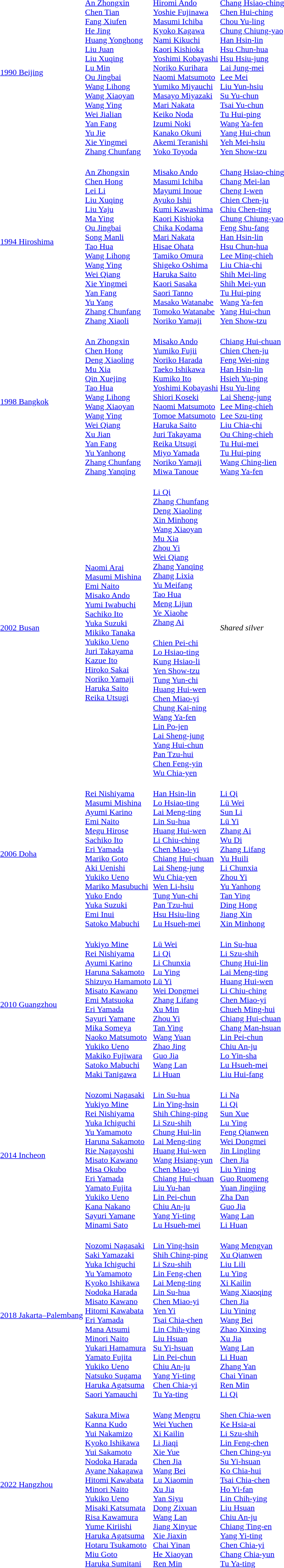<table>
<tr>
<td><a href='#'>1990 Beijing</a></td>
<td><br><a href='#'>An Zhongxin</a><br><a href='#'>Chen Tian</a><br><a href='#'>Fang Xiufen</a><br><a href='#'>He Jing</a><br><a href='#'>Huang Yonghong</a><br><a href='#'>Liu Juan</a><br><a href='#'>Liu Xuqing</a><br><a href='#'>Lu Min</a><br><a href='#'>Ou Jingbai</a><br><a href='#'>Wang Lihong</a><br><a href='#'>Wang Xiaoyan</a><br><a href='#'>Wang Ying</a><br><a href='#'>Wei Jialian</a><br><a href='#'>Yan Fang</a><br><a href='#'>Yu Jie</a><br><a href='#'>Xie Yingmei</a><br><a href='#'>Zhang Chunfang</a></td>
<td><br><a href='#'>Hiromi Ando</a><br><a href='#'>Yoshie Fujinawa</a><br><a href='#'>Masumi Ichiba</a><br><a href='#'>Kyoko Kagawa</a><br><a href='#'>Nami Kikuchi</a><br><a href='#'>Kaori Kishioka</a><br><a href='#'>Yoshimi Kobayashi</a><br><a href='#'>Noriko Kurihara</a><br><a href='#'>Naomi Matsumoto</a><br><a href='#'>Yumiko Miyauchi</a><br><a href='#'>Masayo Miyazaki</a><br><a href='#'>Mari Nakata</a><br><a href='#'>Keiko Noda</a><br><a href='#'>Izumi Noki</a><br><a href='#'>Kanako Okuni</a><br><a href='#'>Akemi Teranishi</a><br><a href='#'>Yoko Toyoda</a></td>
<td><br><a href='#'>Chang Hsiao-ching</a><br><a href='#'>Chen Hui-ching</a><br><a href='#'>Chou Yu-ling</a><br><a href='#'>Chung Chiung-yao</a><br><a href='#'>Han Hsin-lin</a><br><a href='#'>Hsu Chun-hua</a><br><a href='#'>Hsu Hsiu-jung</a><br><a href='#'>Lai Jung-mei</a><br><a href='#'>Lee Mei</a><br><a href='#'>Liu Yun-hsiu</a><br><a href='#'>Su Yu-chun</a><br><a href='#'>Tsai Yu-chun</a><br><a href='#'>Tu Hui-ping</a><br><a href='#'>Wang Ya-fen</a><br><a href='#'>Yang Hui-chun</a><br><a href='#'>Yeh Mei-hsiu</a><br><a href='#'>Yen Show-tzu</a></td>
</tr>
<tr>
<td><a href='#'>1994 Hiroshima</a></td>
<td><br><a href='#'>An Zhongxin</a><br><a href='#'>Chen Hong</a><br><a href='#'>Lei Li</a><br><a href='#'>Liu Xuqing</a><br><a href='#'>Liu Yaju</a><br><a href='#'>Ma Ying</a><br><a href='#'>Ou Jingbai</a><br><a href='#'>Song Manli</a><br><a href='#'>Tao Hua</a><br><a href='#'>Wang Lihong</a><br><a href='#'>Wang Ying</a><br><a href='#'>Wei Qiang</a><br><a href='#'>Xie Yingmei</a><br><a href='#'>Yan Fang</a><br><a href='#'>Yu Yang</a><br><a href='#'>Zhang Chunfang</a><br><a href='#'>Zhang Xiaoli</a></td>
<td><br><a href='#'>Misako Ando</a><br><a href='#'>Masumi Ichiba</a><br><a href='#'>Mayumi Inoue</a><br><a href='#'>Ayuko Ishii</a><br><a href='#'>Kumi Kawashima</a><br><a href='#'>Kaori Kishioka</a><br><a href='#'>Chika Kodama</a><br><a href='#'>Mari Nakata</a><br><a href='#'>Hisae Ohata</a><br><a href='#'>Tamiko Omura</a><br><a href='#'>Shigeko Oshima</a><br><a href='#'>Haruka Saito</a><br><a href='#'>Kaori Sasaka</a><br><a href='#'>Saori Tanno</a><br><a href='#'>Masako Watanabe</a><br><a href='#'>Tomoko Watanabe</a><br><a href='#'>Noriko Yamaji</a></td>
<td><br><a href='#'>Chang Hsiao-ching</a><br><a href='#'>Chang Mei-lan</a><br><a href='#'>Cheng I-wen</a><br><a href='#'>Chien Chen-ju</a><br><a href='#'>Chiu Chen-ting</a><br><a href='#'>Chung Chiung-yao</a><br><a href='#'>Feng Shu-fang</a><br><a href='#'>Han Hsin-lin</a><br><a href='#'>Hsu Chun-hua</a><br><a href='#'>Lee Ming-chieh</a><br><a href='#'>Liu Chia-chi</a><br><a href='#'>Shih Mei-ling</a><br><a href='#'>Shih Mei-yun</a><br><a href='#'>Tu Hui-ping</a><br><a href='#'>Wang Ya-fen</a><br><a href='#'>Yang Hui-chun</a><br><a href='#'>Yen Show-tzu</a></td>
</tr>
<tr>
<td><a href='#'>1998 Bangkok</a></td>
<td><br><a href='#'>An Zhongxin</a><br><a href='#'>Chen Hong</a><br><a href='#'>Deng Xiaoling</a><br><a href='#'>Mu Xia</a><br><a href='#'>Qin Xuejing</a><br><a href='#'>Tao Hua</a><br><a href='#'>Wang Lihong</a><br><a href='#'>Wang Xiaoyan</a><br><a href='#'>Wang Ying</a><br><a href='#'>Wei Qiang</a><br><a href='#'>Xu Jian</a><br><a href='#'>Yan Fang</a><br><a href='#'>Yu Yanhong</a><br><a href='#'>Zhang Chunfang</a><br><a href='#'>Zhang Yanqing</a></td>
<td><br><a href='#'>Misako Ando</a><br><a href='#'>Yumiko Fujii</a><br><a href='#'>Noriko Harada</a><br><a href='#'>Taeko Ishikawa</a><br><a href='#'>Kumiko Ito</a><br><a href='#'>Yoshimi Kobayashi</a><br><a href='#'>Shiori Koseki</a><br><a href='#'>Naomi Matsumoto</a><br><a href='#'>Tomoe Matsumoto</a><br><a href='#'>Haruka Saito</a><br><a href='#'>Juri Takayama</a><br><a href='#'>Reika Utsugi</a><br><a href='#'>Miyo Yamada</a><br><a href='#'>Noriko Yamaji</a><br><a href='#'>Miwa Tanoue</a></td>
<td><br><a href='#'>Chiang Hui-chuan</a><br><a href='#'>Chien Chen-ju</a><br><a href='#'>Feng Wei-ning</a><br><a href='#'>Han Hsin-lin</a><br><a href='#'>Hsieh Yu-ping</a><br><a href='#'>Hsu Yu-ling</a><br><a href='#'>Lai Sheng-jung</a><br><a href='#'>Lee Ming-chieh</a><br><a href='#'>Lee Szu-ting</a><br><a href='#'>Liu Chia-chi</a><br><a href='#'>Ou Ching-chieh</a><br><a href='#'>Tu Hui-mei</a><br><a href='#'>Tu Hui-ping</a><br><a href='#'>Wang Ching-lien</a><br><a href='#'>Wang Ya-fen</a></td>
</tr>
<tr>
<td rowspan=2><a href='#'>2002 Busan</a></td>
<td rowspan=2><br><a href='#'>Naomi Arai</a><br><a href='#'>Masumi Mishina</a><br><a href='#'>Emi Naito</a><br><a href='#'>Misako Ando</a><br><a href='#'>Yumi Iwabuchi</a><br><a href='#'>Sachiko Ito</a><br><a href='#'>Yuka Suzuki</a><br><a href='#'>Mikiko Tanaka</a><br><a href='#'>Yukiko Ueno</a><br><a href='#'>Juri Takayama</a><br><a href='#'>Kazue Ito</a><br><a href='#'>Hiroko Sakai</a><br><a href='#'>Noriko Yamaji</a><br><a href='#'>Haruka Saito</a><br><a href='#'>Reika Utsugi</a></td>
<td><br><a href='#'>Li Qi</a><br><a href='#'>Zhang Chunfang</a><br><a href='#'>Deng Xiaoling</a><br><a href='#'>Xin Minhong</a><br><a href='#'>Wang Xiaoyan</a><br><a href='#'>Mu Xia</a><br><a href='#'>Zhou Yi</a><br><a href='#'>Wei Qiang</a><br><a href='#'>Zhang Yanqing</a><br><a href='#'>Zhang Lixia</a><br><a href='#'>Yu Meifang</a><br><a href='#'>Tao Hua</a><br><a href='#'>Meng Lijun</a><br><a href='#'>Ye Xiaohe</a><br><a href='#'>Zhang Ai</a></td>
<td rowspan=2><em>Shared silver</em></td>
</tr>
<tr>
<td><br><a href='#'>Chien Pei-chi</a><br><a href='#'>Lo Hsiao-ting</a><br><a href='#'>Kung Hsiao-li</a><br><a href='#'>Yen Show-tzu</a><br><a href='#'>Tung Yun-chi</a><br><a href='#'>Huang Hui-wen</a><br><a href='#'>Chen Miao-yi</a><br><a href='#'>Chung Kai-ning</a><br><a href='#'>Wang Ya-fen</a><br><a href='#'>Lin Po-jen</a><br><a href='#'>Lai Sheng-jung</a><br><a href='#'>Yang Hui-chun</a><br><a href='#'>Pan Tzu-hui</a><br><a href='#'>Chen Feng-yin</a><br><a href='#'>Wu Chia-yen</a></td>
</tr>
<tr>
<td><a href='#'>2006 Doha</a></td>
<td><br><a href='#'>Rei Nishiyama</a><br><a href='#'>Masumi Mishina</a><br><a href='#'>Ayumi Karino</a><br><a href='#'>Emi Naito</a><br><a href='#'>Megu Hirose</a><br><a href='#'>Sachiko Ito</a><br><a href='#'>Eri Yamada</a><br><a href='#'>Mariko Goto</a><br><a href='#'>Aki Uenishi</a><br><a href='#'>Yukiko Ueno</a><br><a href='#'>Mariko Masubuchi</a><br><a href='#'>Yuko Endo</a><br><a href='#'>Yuka Suzuki</a><br><a href='#'>Emi Inui</a><br><a href='#'>Satoko Mabuchi</a></td>
<td><br><a href='#'>Han Hsin-lin</a><br><a href='#'>Lo Hsiao-ting</a><br><a href='#'>Lai Meng-ting</a><br><a href='#'>Lin Su-hua</a><br><a href='#'>Huang Hui-wen</a><br><a href='#'>Li Chiu-ching</a><br><a href='#'>Chen Miao-yi</a><br><a href='#'>Chiang Hui-chuan</a><br><a href='#'>Lai Sheng-jung</a><br><a href='#'>Wu Chia-yen</a><br><a href='#'>Wen Li-hsiu</a><br><a href='#'>Tung Yun-chi</a><br><a href='#'>Pan Tzu-hui</a><br><a href='#'>Hsu Hsiu-ling</a><br><a href='#'>Lu Hsueh-mei</a></td>
<td><br><a href='#'>Li Qi</a><br><a href='#'>Lü Wei</a><br><a href='#'>Sun Li</a><br><a href='#'>Lü Yi</a><br><a href='#'>Zhang Ai</a><br><a href='#'>Wu Di</a><br><a href='#'>Zhang Lifang</a><br><a href='#'>Yu Huili</a><br><a href='#'>Li Chunxia</a><br><a href='#'>Zhou Yi</a><br><a href='#'>Yu Yanhong</a><br><a href='#'>Tan Ying</a><br><a href='#'>Ding Hong</a><br><a href='#'>Jiang Xin</a><br><a href='#'>Xin Minhong</a></td>
</tr>
<tr>
<td><a href='#'>2010 Guangzhou</a></td>
<td><br><a href='#'>Yukiyo Mine</a><br><a href='#'>Rei Nishiyama</a><br><a href='#'>Ayumi Karino</a><br><a href='#'>Haruna Sakamoto</a><br><a href='#'>Shizuyo Hamamoto</a><br><a href='#'>Misato Kawano</a><br><a href='#'>Emi Matsuoka</a><br><a href='#'>Eri Yamada</a><br><a href='#'>Sayuri Yamane</a><br><a href='#'>Mika Someya</a><br><a href='#'>Naoko Matsumoto</a><br><a href='#'>Yukiko Ueno</a><br><a href='#'>Makiko Fujiwara</a><br><a href='#'>Satoko Mabuchi</a><br><a href='#'>Maki Tanigawa</a></td>
<td><br><a href='#'>Lü Wei</a><br><a href='#'>Li Qi</a><br><a href='#'>Li Chunxia</a><br><a href='#'>Lu Ying</a><br><a href='#'>Lü Yi</a><br><a href='#'>Wei Dongmei</a><br><a href='#'>Zhang Lifang</a><br><a href='#'>Xu Min</a><br><a href='#'>Zhou Yi</a><br><a href='#'>Tan Ying</a><br><a href='#'>Wang Yuan</a><br><a href='#'>Zhao Jing</a><br><a href='#'>Guo Jia</a><br><a href='#'>Wang Lan</a><br><a href='#'>Li Huan</a></td>
<td><br><a href='#'>Lin Su-hua</a><br><a href='#'>Li Szu-shih</a><br><a href='#'>Chung Hui-lin</a><br><a href='#'>Lai Meng-ting</a><br><a href='#'>Huang Hui-wen</a><br><a href='#'>Li Chiu-ching</a><br><a href='#'>Chen Miao-yi</a><br><a href='#'>Chueh Ming-hui</a><br><a href='#'>Chiang Hui-chuan</a><br><a href='#'>Chang Man-hsuan</a><br><a href='#'>Lin Pei-chun</a><br><a href='#'>Chiu An-ju</a><br><a href='#'>Lo Yin-sha</a><br><a href='#'>Lu Hsueh-mei</a><br><a href='#'>Liu Hui-fang</a></td>
</tr>
<tr>
<td><a href='#'>2014 Incheon</a></td>
<td><br><a href='#'>Nozomi Nagasaki</a><br><a href='#'>Yukiyo Mine</a><br><a href='#'>Rei Nishiyama</a><br><a href='#'>Yuka Ichiguchi</a><br><a href='#'>Yu Yamamoto</a><br><a href='#'>Haruna Sakamoto</a><br><a href='#'>Rie Nagayoshi</a><br><a href='#'>Misato Kawano</a><br><a href='#'>Misa Okubo</a><br><a href='#'>Eri Yamada</a><br><a href='#'>Yamato Fujita</a><br><a href='#'>Yukiko Ueno</a><br><a href='#'>Kana Nakano</a><br><a href='#'>Sayuri Yamane</a><br><a href='#'>Minami Sato</a></td>
<td><br><a href='#'>Lin Su-hua</a><br><a href='#'>Lin Ying-hsin</a><br><a href='#'>Shih Ching-ping</a><br><a href='#'>Li Szu-shih</a><br><a href='#'>Chung Hui-lin</a><br><a href='#'>Lai Meng-ting</a><br><a href='#'>Huang Hui-wen</a><br><a href='#'>Wang Hsiang-yun</a><br><a href='#'>Chen Miao-yi</a><br><a href='#'>Chiang Hui-chuan</a><br><a href='#'>Liu Yu-han</a><br><a href='#'>Lin Pei-chun</a><br><a href='#'>Chiu An-ju</a><br><a href='#'>Yang Yi-ting</a><br><a href='#'>Lu Hsueh-mei</a></td>
<td><br><a href='#'>Li Na</a><br><a href='#'>Li Qi</a><br><a href='#'>Sun Xue</a><br><a href='#'>Lu Ying</a><br><a href='#'>Feng Qianwen</a><br><a href='#'>Wei Dongmei</a><br><a href='#'>Jin Lingling</a><br><a href='#'>Chen Jia</a><br><a href='#'>Liu Yining</a><br><a href='#'>Guo Ruomeng</a><br><a href='#'>Yuan Jingjing</a><br><a href='#'>Zha Dan</a><br><a href='#'>Guo Jia</a><br><a href='#'>Wang Lan</a><br><a href='#'>Li Huan</a></td>
</tr>
<tr>
<td><a href='#'>2018 Jakarta–Palembang</a></td>
<td><br><a href='#'>Nozomi Nagasaki</a><br><a href='#'>Saki Yamazaki</a><br><a href='#'>Yuka Ichiguchi</a><br><a href='#'>Yu Yamamoto</a><br><a href='#'>Kyoko Ishikawa</a><br><a href='#'>Nodoka Harada</a><br><a href='#'>Misato Kawano</a><br><a href='#'>Hitomi Kawabata</a><br><a href='#'>Eri Yamada</a><br><a href='#'>Mana Atsumi</a><br><a href='#'>Minori Naito</a><br><a href='#'>Yukari Hamamura</a><br><a href='#'>Yamato Fujita</a><br><a href='#'>Yukiko Ueno</a><br><a href='#'>Natsuko Sugama</a><br><a href='#'>Haruka Agatsuma</a><br><a href='#'>Saori Yamauchi</a></td>
<td><br><a href='#'>Lin Ying-hsin</a><br><a href='#'>Shih Ching-ping</a><br><a href='#'>Li Szu-shih</a><br><a href='#'>Lin Feng-chen</a><br><a href='#'>Lai Meng-ting</a><br><a href='#'>Lin Su-hua</a><br><a href='#'>Chen Miao-yi</a><br><a href='#'>Yen Yi</a><br><a href='#'>Tsai Chia-chen</a><br><a href='#'>Lin Chih-ying</a><br><a href='#'>Liu Hsuan</a><br><a href='#'>Su Yi-hsuan</a><br><a href='#'>Lin Pei-chun</a><br><a href='#'>Chiu An-ju</a><br><a href='#'>Yang Yi-ting</a><br><a href='#'>Chen Chia-yi</a><br><a href='#'>Tu Ya-ting</a></td>
<td><br><a href='#'>Wang Mengyan</a><br><a href='#'>Xu Qianwen</a><br><a href='#'>Liu Lili</a><br><a href='#'>Lu Ying</a><br><a href='#'>Xi Kailin</a><br><a href='#'>Wang Xiaoqing</a><br><a href='#'>Chen Jia</a><br><a href='#'>Liu Yining</a><br><a href='#'>Wang Bei</a><br><a href='#'>Zhao Xinxing</a><br><a href='#'>Xu Jia</a><br><a href='#'>Wang Lan</a><br><a href='#'>Li Huan</a><br><a href='#'>Zhang Yan</a><br><a href='#'>Chai Yinan</a><br><a href='#'>Ren Min</a><br><a href='#'>Li Qi</a></td>
</tr>
<tr>
<td><a href='#'>2022 Hangzhou</a></td>
<td><br><a href='#'>Sakura Miwa</a><br><a href='#'>Kanna Kudo</a><br><a href='#'>Yui Nakamizo</a><br><a href='#'>Kyoko Ishikawa</a><br><a href='#'>Yui Sakamoto</a><br><a href='#'>Nodoka Harada</a><br><a href='#'>Ayane Nakagawa</a><br><a href='#'>Hitomi Kawabata</a><br><a href='#'>Minori Naito</a><br><a href='#'>Yukiko Ueno</a><br><a href='#'>Misaki Katsumata</a><br><a href='#'>Risa Kawamura</a><br><a href='#'>Yume Kiriishi</a><br><a href='#'>Haruka Agatsuma</a><br><a href='#'>Hotaru Tsukamoto</a><br><a href='#'>Miu Goto</a><br><a href='#'>Haruka Sumitani</a></td>
<td><br><a href='#'>Wang Mengru</a><br><a href='#'>Wei Yuchen</a><br><a href='#'>Xi Kailin</a><br><a href='#'>Li Jiaqi</a><br><a href='#'>Xie Yue</a><br><a href='#'>Chen Jia</a><br><a href='#'>Wang Bei</a><br><a href='#'>Lu Xiaomin</a><br><a href='#'>Xu Jia</a><br><a href='#'>Yan Siyu</a><br><a href='#'>Dong Zixuan</a><br><a href='#'>Wang Lan</a><br><a href='#'>Jiang Xinyue</a><br><a href='#'>Xie Jiaxin</a><br><a href='#'>Chai Yinan</a><br><a href='#'>He Xiaoyan</a><br><a href='#'>Ren Min</a></td>
<td><br><a href='#'>Shen Chia-wen</a><br><a href='#'>Ke Hsia-ai</a><br><a href='#'>Li Szu-shih</a><br><a href='#'>Lin Feng-chen</a><br><a href='#'>Chen Ching-yu</a><br><a href='#'>Su Yi-hsuan</a><br><a href='#'>Ko Chia-hui</a><br><a href='#'>Tsai Chia-chen</a><br><a href='#'>Ho Yi-fan</a><br><a href='#'>Lin Chih-ying</a><br><a href='#'>Liu Hsuan</a><br><a href='#'>Chiu An-ju</a><br><a href='#'>Chiang Ting-en</a><br><a href='#'>Yang Yi-ting</a><br><a href='#'>Chen Chia-yi</a><br><a href='#'>Chang Chia-yun</a><br><a href='#'>Tu Ya-ting</a></td>
</tr>
</table>
